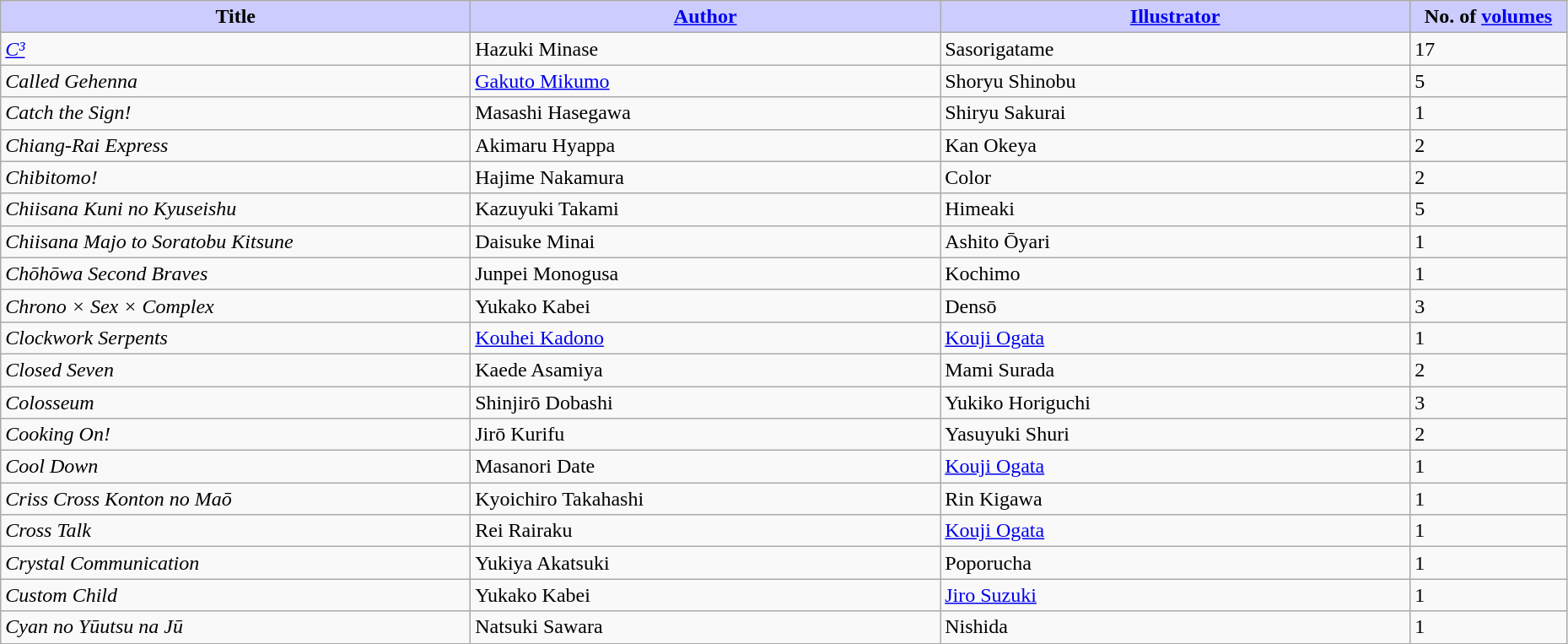<table class="wikitable" style="width: 98%;">
<tr>
<th width=30% style="background:#ccf;">Title</th>
<th width=30% style="background:#ccf;"><a href='#'>Author</a></th>
<th width=30% style="background:#ccf;"><a href='#'>Illustrator</a></th>
<th width=10% style="background:#ccf;">No. of <a href='#'>volumes</a></th>
</tr>
<tr>
<td><em><a href='#'>C³</a></em></td>
<td>Hazuki Minase</td>
<td>Sasorigatame</td>
<td>17</td>
</tr>
<tr>
<td><em>Called Gehenna</em></td>
<td><a href='#'>Gakuto Mikumo</a></td>
<td>Shoryu Shinobu</td>
<td>5</td>
</tr>
<tr>
<td><em>Catch the Sign!</em></td>
<td>Masashi Hasegawa</td>
<td>Shiryu Sakurai</td>
<td>1</td>
</tr>
<tr>
<td><em>Chiang-Rai Express</em></td>
<td>Akimaru Hyappa</td>
<td>Kan Okeya</td>
<td>2</td>
</tr>
<tr>
<td><em>Chibitomo!</em></td>
<td>Hajime Nakamura</td>
<td>Color</td>
<td>2</td>
</tr>
<tr>
<td><em>Chiisana Kuni no Kyuseishu</em></td>
<td>Kazuyuki Takami</td>
<td>Himeaki</td>
<td>5</td>
</tr>
<tr>
<td><em>Chiisana Majo to Soratobu Kitsune</em></td>
<td>Daisuke Minai</td>
<td>Ashito Ōyari</td>
<td>1</td>
</tr>
<tr>
<td><em>Chōhōwa Second Braves</em></td>
<td>Junpei Monogusa</td>
<td>Kochimo</td>
<td>1</td>
</tr>
<tr>
<td><em>Chrono × Sex × Complex</em></td>
<td>Yukako Kabei</td>
<td>Densō</td>
<td>3</td>
</tr>
<tr>
<td><em>Clockwork Serpents</em></td>
<td><a href='#'>Kouhei Kadono</a></td>
<td><a href='#'>Kouji Ogata</a></td>
<td>1</td>
</tr>
<tr>
<td><em>Closed Seven</em></td>
<td>Kaede Asamiya</td>
<td>Mami Surada</td>
<td>2</td>
</tr>
<tr>
<td><em>Colosseum</em></td>
<td>Shinjirō Dobashi</td>
<td>Yukiko Horiguchi</td>
<td>3</td>
</tr>
<tr>
<td><em>Cooking On!</em></td>
<td>Jirō Kurifu</td>
<td>Yasuyuki Shuri</td>
<td>2</td>
</tr>
<tr>
<td><em>Cool Down</em></td>
<td>Masanori Date</td>
<td><a href='#'>Kouji Ogata</a></td>
<td>1</td>
</tr>
<tr>
<td><em>Criss Cross Konton no Maō</em></td>
<td>Kyoichiro Takahashi</td>
<td>Rin Kigawa</td>
<td>1</td>
</tr>
<tr>
<td><em>Cross Talk</em></td>
<td>Rei Rairaku</td>
<td><a href='#'>Kouji Ogata</a></td>
<td>1</td>
</tr>
<tr>
<td><em>Crystal Communication</em></td>
<td>Yukiya Akatsuki</td>
<td>Poporucha</td>
<td>1</td>
</tr>
<tr>
<td><em>Custom Child</em></td>
<td>Yukako Kabei</td>
<td><a href='#'>Jiro Suzuki</a></td>
<td>1</td>
</tr>
<tr>
<td><em>Cyan no Yūutsu na Jū</em></td>
<td>Natsuki Sawara</td>
<td>Nishida</td>
<td>1</td>
</tr>
</table>
